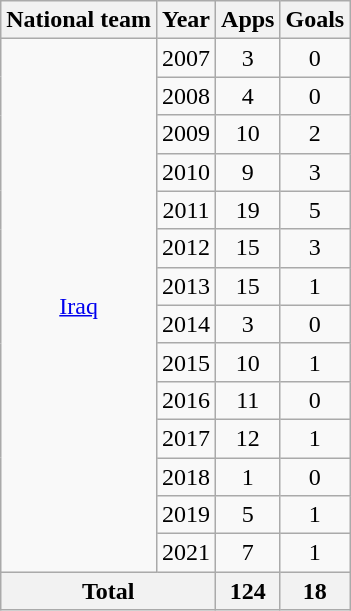<table class="wikitable" style="text-align:center">
<tr>
<th>National team</th>
<th>Year</th>
<th>Apps</th>
<th>Goals</th>
</tr>
<tr>
<td rowspan="14"><a href='#'>Iraq</a></td>
<td>2007</td>
<td>3</td>
<td>0</td>
</tr>
<tr>
<td>2008</td>
<td>4</td>
<td>0</td>
</tr>
<tr>
<td>2009</td>
<td>10</td>
<td>2</td>
</tr>
<tr>
<td>2010</td>
<td>9</td>
<td>3</td>
</tr>
<tr>
<td>2011</td>
<td>19</td>
<td>5</td>
</tr>
<tr>
<td>2012</td>
<td>15</td>
<td>3</td>
</tr>
<tr>
<td>2013</td>
<td>15</td>
<td>1</td>
</tr>
<tr>
<td>2014</td>
<td>3</td>
<td>0</td>
</tr>
<tr>
<td>2015</td>
<td>10</td>
<td>1</td>
</tr>
<tr>
<td>2016</td>
<td>11</td>
<td>0</td>
</tr>
<tr>
<td>2017</td>
<td>12</td>
<td>1</td>
</tr>
<tr>
<td>2018</td>
<td>1</td>
<td>0</td>
</tr>
<tr>
<td>2019</td>
<td>5</td>
<td>1</td>
</tr>
<tr>
<td>2021</td>
<td>7</td>
<td>1</td>
</tr>
<tr>
<th colspan="2">Total</th>
<th>124</th>
<th>18</th>
</tr>
</table>
